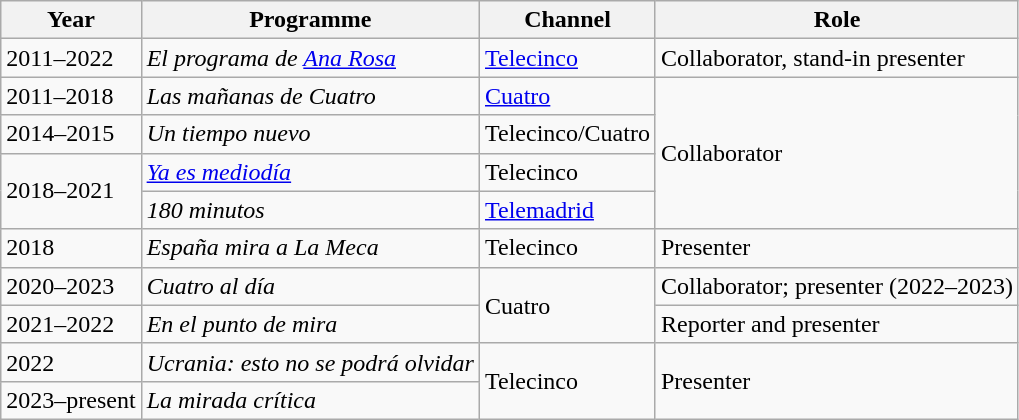<table class="wikitable">
<tr>
<th>Year</th>
<th>Programme</th>
<th>Channel</th>
<th>Role</th>
</tr>
<tr>
<td>2011–2022</td>
<td><em>El programa de <a href='#'>Ana Rosa</a></em></td>
<td><a href='#'>Telecinco</a></td>
<td>Collaborator, stand-in presenter</td>
</tr>
<tr>
<td>2011–2018</td>
<td><em>Las mañanas de Cuatro</em></td>
<td><a href='#'>Cuatro</a></td>
<td rowspan="4">Collaborator</td>
</tr>
<tr>
<td>2014–2015</td>
<td><em>Un tiempo nuevo</em></td>
<td>Telecinco/Cuatro</td>
</tr>
<tr>
<td rowspan="2">2018–2021</td>
<td><em><a href='#'>Ya es mediodía</a></em></td>
<td>Telecinco</td>
</tr>
<tr>
<td><em>180 minutos</em></td>
<td><a href='#'>Telemadrid</a></td>
</tr>
<tr>
<td>2018</td>
<td><em>España mira a La Meca</em></td>
<td>Telecinco</td>
<td>Presenter</td>
</tr>
<tr>
<td>2020–2023</td>
<td><em>Cuatro al día</em></td>
<td rowspan="2">Cuatro</td>
<td>Collaborator; presenter (2022–2023)</td>
</tr>
<tr>
<td>2021–2022</td>
<td><em>En el punto de mira</em></td>
<td>Reporter and presenter</td>
</tr>
<tr>
<td>2022</td>
<td><em>Ucrania: esto no se podrá olvidar</em></td>
<td rowspan="2">Telecinco</td>
<td rowspan="2">Presenter</td>
</tr>
<tr>
<td>2023–present</td>
<td><em>La mirada crítica</em></td>
</tr>
</table>
